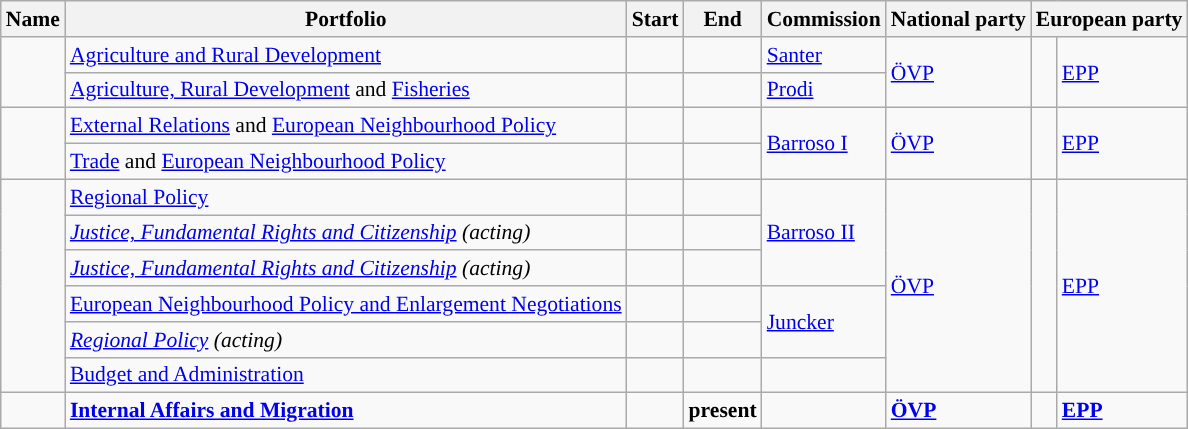<table class="wikitable sortable" style="font-size: 90%;">
<tr>
<th>Name</th>
<th>Portfolio</th>
<th>Start</th>
<th>End</th>
<th>Commission</th>
<th>National party</th>
<th colspan=2>European party</th>
</tr>
<tr>
<td rowspan=2></td>
<td><a href='#'>Agriculture and Rural Development</a></td>
<td></td>
<td></td>
<td><a href='#'>Santer</a></td>
<td rowspan=2><a href='#'>ÖVP</a></td>
<td rowspan=2 style="background:"></td>
<td rowspan=2><a href='#'>EPP</a></td>
</tr>
<tr>
<td><a href='#'>Agriculture, Rural Development</a> and <a href='#'>Fisheries</a></td>
<td></td>
<td></td>
<td><a href='#'>Prodi</a></td>
</tr>
<tr>
<td rowspan=2></td>
<td><a href='#'>External Relations</a> and <a href='#'>European Neighbourhood Policy</a></td>
<td></td>
<td></td>
<td rowspan=2><a href='#'>Barroso I</a></td>
<td rowspan=2><a href='#'>ÖVP</a></td>
<td rowspan=2 style="background:"></td>
<td rowspan=2><a href='#'>EPP</a></td>
</tr>
<tr>
<td><a href='#'>Trade</a>  and <a href='#'>European Neighbourhood Policy</a></td>
<td></td>
<td></td>
</tr>
<tr>
<td rowspan=6></td>
<td><a href='#'>Regional Policy</a></td>
<td></td>
<td></td>
<td rowspan=3><a href='#'>Barroso II</a></td>
<td rowspan=6><a href='#'>ÖVP</a></td>
<td rowspan=6 style="background:"></td>
<td rowspan=6><a href='#'>EPP</a></td>
</tr>
<tr>
<td><em><a href='#'>Justice, Fundamental Rights and Citizenship</a> (acting)</em></td>
<td><em></em></td>
<td><em></em></td>
</tr>
<tr>
<td><em><a href='#'>Justice, Fundamental Rights and Citizenship</a> (acting)</em></td>
<td><em></em></td>
<td><em></em></td>
</tr>
<tr>
<td><a href='#'>European Neighbourhood Policy and Enlargement Negotiations</a></td>
<td></td>
<td></td>
<td rowspan=2><a href='#'>Juncker</a></td>
</tr>
<tr>
<td><em><a href='#'>Regional Policy</a> (acting)</em></td>
<td><em></em></td>
<td><em></em></td>
</tr>
<tr>
<td><a href='#'>Budget and Administration</a></td>
<td></td>
<td></td>
<td></td>
</tr>
<tr>
<td><strong></strong></td>
<td><strong><a href='#'>Internal Affairs and Migration</a></strong></td>
<td><strong></strong></td>
<td><strong>present</strong></td>
<td><strong></strong></td>
<td><strong><a href='#'>ÖVP</a></strong></td>
<td style="background:"></td>
<td><strong><a href='#'>EPP</a></strong></td>
</tr>
</table>
